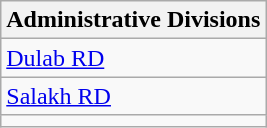<table class="wikitable">
<tr>
<th>Administrative Divisions</th>
</tr>
<tr>
<td><a href='#'>Dulab RD</a></td>
</tr>
<tr>
<td><a href='#'>Salakh RD</a></td>
</tr>
<tr>
<td colspan=1></td>
</tr>
</table>
